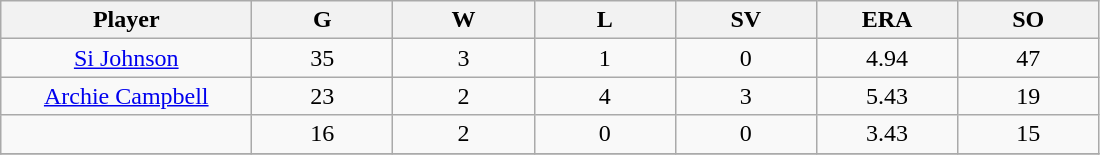<table class="wikitable sortable">
<tr>
<th bgcolor="#DDDDFF" width="16%">Player</th>
<th bgcolor="#DDDDFF" width="9%">G</th>
<th bgcolor="#DDDDFF" width="9%">W</th>
<th bgcolor="#DDDDFF" width="9%">L</th>
<th bgcolor="#DDDDFF" width="9%">SV</th>
<th bgcolor="#DDDDFF" width="9%">ERA</th>
<th bgcolor="#DDDDFF" width="9%">SO</th>
</tr>
<tr align="center">
<td><a href='#'>Si Johnson</a></td>
<td>35</td>
<td>3</td>
<td>1</td>
<td>0</td>
<td>4.94</td>
<td>47</td>
</tr>
<tr align=center>
<td><a href='#'>Archie Campbell</a></td>
<td>23</td>
<td>2</td>
<td>4</td>
<td>3</td>
<td>5.43</td>
<td>19</td>
</tr>
<tr align=center>
<td></td>
<td>16</td>
<td>2</td>
<td>0</td>
<td>0</td>
<td>3.43</td>
<td>15</td>
</tr>
<tr align="center">
</tr>
</table>
